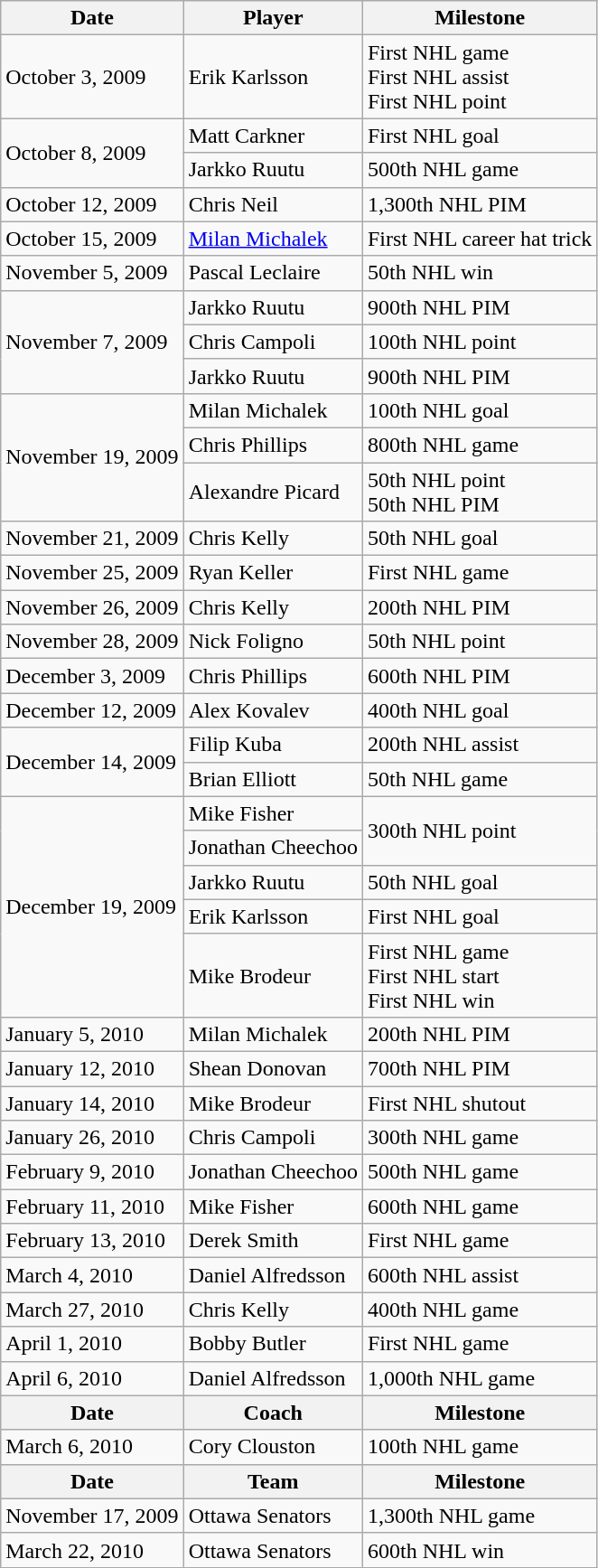<table class="wikitable">
<tr>
<th>Date</th>
<th>Player</th>
<th>Milestone</th>
</tr>
<tr>
<td>October 3, 2009</td>
<td>Erik Karlsson</td>
<td>First NHL game<br>First NHL assist<br>First NHL point</td>
</tr>
<tr>
<td rowspan="2">October 8, 2009</td>
<td>Matt Carkner</td>
<td>First NHL goal</td>
</tr>
<tr>
<td>Jarkko Ruutu</td>
<td>500th NHL game</td>
</tr>
<tr>
<td>October 12, 2009</td>
<td>Chris Neil</td>
<td>1,300th NHL PIM</td>
</tr>
<tr>
<td>October 15, 2009</td>
<td><a href='#'>Milan Michalek</a></td>
<td>First NHL career hat trick</td>
</tr>
<tr>
<td>November 5, 2009</td>
<td>Pascal Leclaire</td>
<td>50th NHL win</td>
</tr>
<tr>
<td rowspan="3">November 7, 2009</td>
<td>Jarkko Ruutu</td>
<td>900th NHL PIM</td>
</tr>
<tr>
<td>Chris Campoli</td>
<td>100th NHL point</td>
</tr>
<tr>
<td>Jarkko Ruutu</td>
<td>900th NHL PIM</td>
</tr>
<tr>
<td rowspan="3">November 19, 2009</td>
<td>Milan Michalek</td>
<td>100th NHL goal</td>
</tr>
<tr>
<td>Chris Phillips</td>
<td>800th NHL game</td>
</tr>
<tr>
<td>Alexandre Picard</td>
<td>50th NHL point<br>50th NHL PIM</td>
</tr>
<tr>
<td>November 21, 2009</td>
<td>Chris Kelly</td>
<td>50th NHL goal</td>
</tr>
<tr>
<td>November 25, 2009</td>
<td>Ryan Keller</td>
<td>First NHL game</td>
</tr>
<tr>
<td>November 26, 2009</td>
<td>Chris Kelly</td>
<td>200th NHL PIM</td>
</tr>
<tr>
<td>November 28, 2009</td>
<td>Nick Foligno</td>
<td>50th NHL point</td>
</tr>
<tr>
<td>December 3, 2009</td>
<td>Chris Phillips</td>
<td>600th NHL PIM</td>
</tr>
<tr>
<td>December 12, 2009</td>
<td>Alex Kovalev</td>
<td>400th NHL goal</td>
</tr>
<tr>
<td rowspan="2">December 14, 2009</td>
<td>Filip Kuba</td>
<td>200th NHL assist</td>
</tr>
<tr>
<td>Brian Elliott</td>
<td>50th NHL game</td>
</tr>
<tr>
<td rowspan="5">December 19, 2009</td>
<td>Mike Fisher</td>
<td rowspan="2">300th NHL point</td>
</tr>
<tr>
<td>Jonathan Cheechoo</td>
</tr>
<tr>
<td>Jarkko Ruutu</td>
<td>50th NHL goal</td>
</tr>
<tr>
<td>Erik Karlsson</td>
<td>First NHL goal</td>
</tr>
<tr>
<td>Mike Brodeur</td>
<td>First NHL game<br>First NHL start<br>First NHL win</td>
</tr>
<tr>
<td>January 5, 2010</td>
<td>Milan Michalek</td>
<td>200th NHL PIM</td>
</tr>
<tr>
<td>January 12, 2010</td>
<td>Shean Donovan</td>
<td>700th NHL PIM</td>
</tr>
<tr>
<td>January 14, 2010</td>
<td>Mike Brodeur</td>
<td>First NHL shutout</td>
</tr>
<tr>
<td>January 26, 2010</td>
<td>Chris Campoli</td>
<td>300th NHL game</td>
</tr>
<tr>
<td>February 9, 2010</td>
<td>Jonathan Cheechoo</td>
<td>500th NHL game</td>
</tr>
<tr>
<td>February 11, 2010</td>
<td>Mike Fisher</td>
<td>600th NHL game</td>
</tr>
<tr>
<td>February 13, 2010</td>
<td>Derek Smith</td>
<td>First NHL game</td>
</tr>
<tr>
<td>March 4, 2010</td>
<td>Daniel Alfredsson</td>
<td>600th NHL assist</td>
</tr>
<tr>
<td>March 27, 2010</td>
<td>Chris Kelly</td>
<td>400th NHL game</td>
</tr>
<tr>
<td>April 1, 2010</td>
<td>Bobby Butler</td>
<td>First NHL game</td>
</tr>
<tr>
<td>April 6, 2010</td>
<td>Daniel Alfredsson</td>
<td>1,000th NHL game</td>
</tr>
<tr>
<th>Date</th>
<th>Coach</th>
<th>Milestone</th>
</tr>
<tr>
<td>March 6, 2010</td>
<td>Cory Clouston</td>
<td>100th NHL game</td>
</tr>
<tr>
<th>Date</th>
<th>Team</th>
<th>Milestone</th>
</tr>
<tr>
<td>November 17, 2009</td>
<td>Ottawa Senators</td>
<td>1,300th NHL game</td>
</tr>
<tr>
<td>March 22, 2010</td>
<td>Ottawa Senators</td>
<td>600th NHL win</td>
</tr>
</table>
